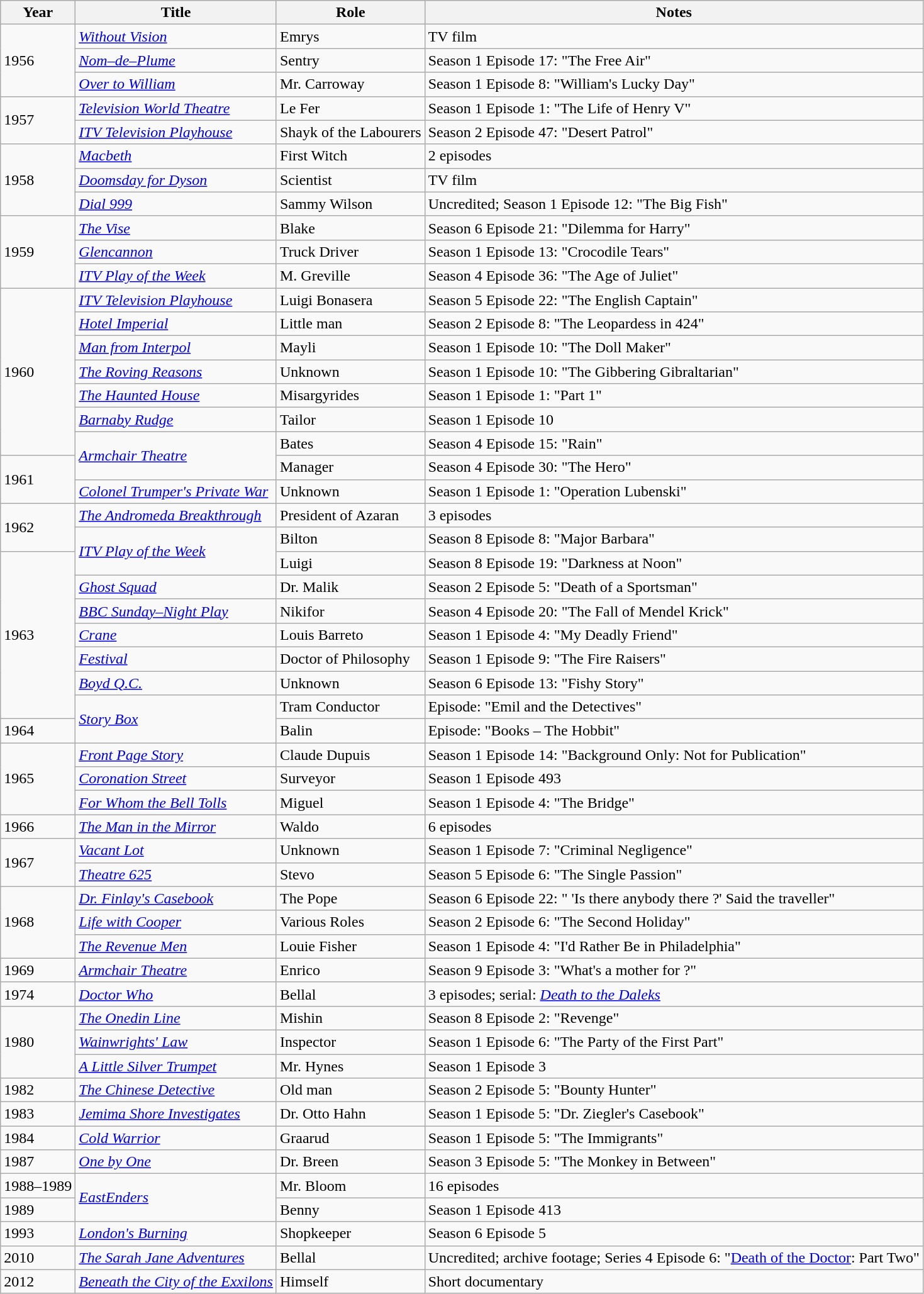<table class="wikitable">
<tr>
<th>Year</th>
<th>Title</th>
<th>Role</th>
<th>Notes</th>
</tr>
<tr>
<td rowspan="3">1956</td>
<td><em><a href='#'>Without Vision</a></em></td>
<td>Emrys</td>
<td>TV film</td>
</tr>
<tr>
<td><em><a href='#'>Nom–de–Plume</a></em></td>
<td>Sentry</td>
<td>Season 1 Episode 17: "The Free Air"</td>
</tr>
<tr>
<td><em><a href='#'>Over to William</a></em></td>
<td>Mr. Carroway</td>
<td>Season 1 Episode 8: "William's Lucky Day"</td>
</tr>
<tr>
<td rowspan="2">1957</td>
<td><em><a href='#'>Television World Theatre</a></em></td>
<td>Le Fer</td>
<td>Season 1 Episode 1: "The Life of Henry V"</td>
</tr>
<tr>
<td><em><a href='#'>ITV Television Playhouse</a></em></td>
<td>Shayk of the Labourers</td>
<td>Season 2 Episode 47: "Desert Patrol"</td>
</tr>
<tr>
<td rowspan="3">1958</td>
<td><em><a href='#'>Macbeth</a></em></td>
<td>First Witch</td>
<td>2 episodes</td>
</tr>
<tr>
<td><em><a href='#'>Doomsday for Dyson</a></em></td>
<td>Scientist</td>
<td>TV film</td>
</tr>
<tr>
<td><em><a href='#'>Dial 999</a></em></td>
<td>Sammy Wilson</td>
<td>Uncredited; Season 1 Episode 12: "The Big Fish"</td>
</tr>
<tr>
<td rowspan="3">1959</td>
<td><em><a href='#'>The Vise</a></em></td>
<td>Blake</td>
<td>Season 6 Episode 21: "Dilemma for Harry"</td>
</tr>
<tr>
<td><em><a href='#'>Glencannon</a></em></td>
<td>Truck Driver</td>
<td>Season 1 Episode 13: "Crocodile Tears"</td>
</tr>
<tr>
<td><em><a href='#'>ITV Play of the Week</a></em></td>
<td>M. Greville</td>
<td>Season 4 Episode 36: "The Age of Juliet"</td>
</tr>
<tr>
<td rowspan="7">1960</td>
<td><em><a href='#'>ITV Television Playhouse</a></em></td>
<td>Luigi Bonasera</td>
<td>Season 5 Episode 22: "The English Captain"</td>
</tr>
<tr>
<td><em><a href='#'>Hotel Imperial</a></em></td>
<td>Little man</td>
<td>Season 2 Episode 8: "The Leopardess in 424"</td>
</tr>
<tr>
<td><em><a href='#'>Man from Interpol</a></em></td>
<td>Mayli</td>
<td>Season 1 Episode 10: "The Doll Maker"</td>
</tr>
<tr>
<td><em><a href='#'>The Roving Reasons</a></em></td>
<td>Unknown</td>
<td>Season 1 Episode 10: "The Gibbering Gibraltarian"</td>
</tr>
<tr>
<td><em><a href='#'>The Haunted House</a></em></td>
<td>Misargyrides</td>
<td>Season 1 Episode 1: "Part 1"</td>
</tr>
<tr>
<td><em><a href='#'>Barnaby Rudge</a></em></td>
<td>Tailor</td>
<td>Season 1 Episode 10</td>
</tr>
<tr>
<td rowspan="2"><em><a href='#'>Armchair Theatre</a></em></td>
<td>Bates</td>
<td>Season 4 Episode 15: "Rain"</td>
</tr>
<tr>
<td rowspan="2">1961</td>
<td>Manager</td>
<td>Season 4 Episode 30: "The Hero"</td>
</tr>
<tr>
<td><em><a href='#'>Colonel Trumper's Private War</a></em></td>
<td>Unknown</td>
<td>Season 1 Episode 1: "Operation Lubenski"</td>
</tr>
<tr>
<td rowspan="2">1962</td>
<td><em><a href='#'>The Andromeda Breakthrough</a></em></td>
<td>President of Azaran</td>
<td>3 episodes</td>
</tr>
<tr>
<td rowspan="2"><em><a href='#'>ITV Play of the Week</a></em></td>
<td>Bilton</td>
<td>Season 8 Episode 8: "Major Barbara"</td>
</tr>
<tr>
<td rowspan="7">1963</td>
<td>Luigi</td>
<td>Season 8 Episode 19: "Darkness at Noon"</td>
</tr>
<tr>
<td><em><a href='#'>Ghost Squad</a></em></td>
<td>Dr. Malik</td>
<td>Season 2 Episode 5: "Death of a Sportsman"</td>
</tr>
<tr>
<td><em><a href='#'>BBC Sunday–Night Play</a></em></td>
<td>Nikifor</td>
<td>Season 4 Episode 20: "The Fall of Mendel Krick"</td>
</tr>
<tr>
<td><em><a href='#'>Crane</a></em></td>
<td>Louis Barreto</td>
<td>Season 1 Episode 4: "My Deadly Friend"</td>
</tr>
<tr>
<td><em><a href='#'>Festival</a></em></td>
<td>Doctor of Philosophy</td>
<td>Season 1 Episode 9: "The Fire Raisers"</td>
</tr>
<tr>
<td><em><a href='#'>Boyd Q.C.</a></em></td>
<td>Unknown</td>
<td>Season 6 Episode 13: "Fishy Story"</td>
</tr>
<tr>
<td rowspan="2"><em><a href='#'>Story Box</a></em></td>
<td>Tram Conductor</td>
<td>Episode: "Emil and the Detectives"</td>
</tr>
<tr>
<td>1964</td>
<td>Balin</td>
<td>Episode: "Books – The Hobbit"</td>
</tr>
<tr>
<td rowspan="3">1965</td>
<td><em><a href='#'>Front Page Story</a></em></td>
<td>Claude Dupuis</td>
<td>Season 1 Episode 14: "Background Only: Not for Publication"</td>
</tr>
<tr>
<td><em><a href='#'>Coronation Street</a></em></td>
<td>Surveyor</td>
<td>Season 1 Episode 493</td>
</tr>
<tr>
<td><em><a href='#'>For Whom the Bell Tolls</a></em></td>
<td>Miguel</td>
<td>Season 1 Episode 4: "The Bridge"</td>
</tr>
<tr>
<td>1966</td>
<td><em><a href='#'>The Man in the Mirror</a></em></td>
<td>Waldo</td>
<td>6 episodes</td>
</tr>
<tr>
<td rowspan="2">1967</td>
<td><em><a href='#'>Vacant Lot</a></em></td>
<td>Unknown</td>
<td>Season 1 Episode 7: "Criminal Negligence"</td>
</tr>
<tr>
<td><em><a href='#'>Theatre 625</a></em></td>
<td>Stevo</td>
<td>Season 5 Episode 6: "The Single Passion"</td>
</tr>
<tr>
<td rowspan="3">1968</td>
<td><em><a href='#'>Dr. Finlay's Casebook</a></em></td>
<td>The Pope</td>
<td>Season 6 Episode 22: " 'Is there anybody there ?' Said the traveller"</td>
</tr>
<tr>
<td><em><a href='#'>Life with Cooper</a></em></td>
<td>Various Roles</td>
<td>Season 2 Episode 6: "The Second Holiday"</td>
</tr>
<tr>
<td><em><a href='#'>The Revenue Men</a></em></td>
<td>Louie Fisher</td>
<td>Season 1 Episode 4: "I'd Rather Be in Philadelphia"</td>
</tr>
<tr>
<td>1969</td>
<td><em><a href='#'>Armchair Theatre</a></em></td>
<td>Enrico</td>
<td>Season 9 Episode 3: "What's a mother for ?"</td>
</tr>
<tr>
<td>1974</td>
<td><em><a href='#'>Doctor Who</a></em></td>
<td>Bellal</td>
<td>3 episodes; serial: <em><a href='#'>Death to the Daleks</a></em></td>
</tr>
<tr>
<td rowspan="3">1980</td>
<td><em><a href='#'>The Onedin Line</a></em></td>
<td>Mishin</td>
<td>Season 8 Episode 2: "Revenge"</td>
</tr>
<tr>
<td><em><a href='#'>Wainwrights' Law</a></em></td>
<td>Inspector</td>
<td>Season 1 Episode 6: "The Party of the First Part"</td>
</tr>
<tr>
<td><em><a href='#'>A Little Silver Trumpet</a></em></td>
<td>Mr. Hynes</td>
<td>Season 1 Episode 3</td>
</tr>
<tr>
<td>1982</td>
<td><em><a href='#'>The Chinese Detective</a></em></td>
<td>Old man</td>
<td>Season 2 Episode 5: "Bounty Hunter"</td>
</tr>
<tr>
<td>1983</td>
<td><em><a href='#'>Jemima Shore Investigates</a></em></td>
<td>Dr. Otto Hahn</td>
<td>Season 1 Episode 5: "Dr. Ziegler's Casebook"</td>
</tr>
<tr>
<td>1984</td>
<td><em><a href='#'>Cold Warrior</a></em></td>
<td>Graarud</td>
<td>Season 1 Episode 5: "The Immigrants"</td>
</tr>
<tr>
<td>1987</td>
<td><em><a href='#'>One by One</a></em></td>
<td>Dr. Breen</td>
<td>Season 3 Episode 5: "The Monkey in Between"</td>
</tr>
<tr>
<td>1988–1989</td>
<td rowspan="2"><em><a href='#'>EastEnders</a></em></td>
<td>Mr. Bloom</td>
<td>16 episodes</td>
</tr>
<tr>
<td>1989</td>
<td>Benny</td>
<td>Season 1 Episode 413</td>
</tr>
<tr>
<td>1993</td>
<td><em><a href='#'>London's Burning</a></em></td>
<td>Shopkeeper</td>
<td>Season 6 Episode 5</td>
</tr>
<tr>
<td>2010</td>
<td><em><a href='#'>The Sarah Jane Adventures</a></em></td>
<td>Bellal</td>
<td>Uncredited; archive footage; Series 4 Episode 6: "<a href='#'>Death of the Doctor</a>: Part Two"</td>
</tr>
<tr>
<td>2012</td>
<td><em><a href='#'>Beneath the City of the Exxilons</a></em></td>
<td>Himself</td>
<td>Short documentary</td>
</tr>
</table>
